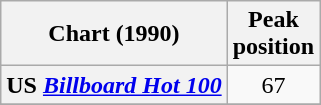<table class="wikitable sortable plainrowheaders" style="text-align:center">
<tr>
<th scope="col">Chart (1990)</th>
<th scope="col">Peak<br>position</th>
</tr>
<tr>
<th scope="row">US <em><a href='#'>Billboard Hot 100</a></em></th>
<td align="center">67</td>
</tr>
<tr>
</tr>
</table>
